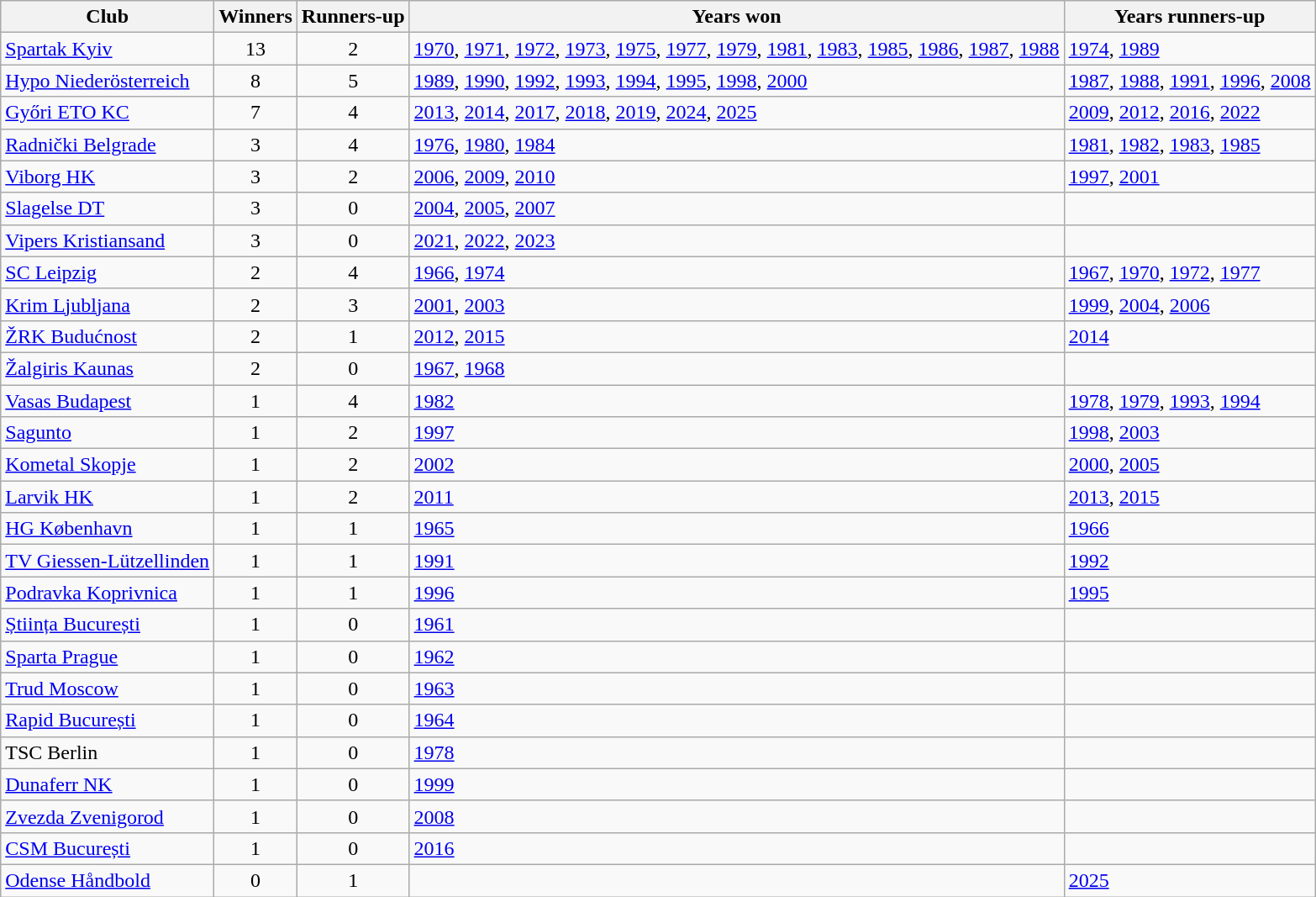<table class="wikitable sortable">
<tr>
<th>Club</th>
<th>Winners</th>
<th>Runners-up</th>
<th class="unsortable">Years won</th>
<th class="unsortable">Years runners-up</th>
</tr>
<tr>
<td> <a href='#'>Spartak Kyiv</a></td>
<td style="text-align:center">13</td>
<td style="text-align:center">2</td>
<td><a href='#'>1970</a>, <a href='#'>1971</a>, <a href='#'>1972</a>, <a href='#'>1973</a>, <a href='#'>1975</a>, <a href='#'>1977</a>, <a href='#'>1979</a>, <a href='#'>1981</a>, <a href='#'>1983</a>, <a href='#'>1985</a>, <a href='#'>1986</a>, <a href='#'>1987</a>, <a href='#'>1988</a></td>
<td><a href='#'>1974</a>, <a href='#'>1989</a></td>
</tr>
<tr>
<td> <a href='#'>Hypo Niederösterreich</a></td>
<td style="text-align:center">8</td>
<td style="text-align:center">5</td>
<td><a href='#'>1989</a>, <a href='#'>1990</a>, <a href='#'>1992</a>, <a href='#'>1993</a>, <a href='#'>1994</a>, <a href='#'>1995</a>, <a href='#'>1998</a>, <a href='#'>2000</a></td>
<td><a href='#'>1987</a>, <a href='#'>1988</a>, <a href='#'>1991</a>, <a href='#'>1996</a>, <a href='#'>2008</a></td>
</tr>
<tr>
<td> <a href='#'>Győri ETO KC</a></td>
<td style="text-align:center">7</td>
<td style="text-align:center">4</td>
<td><a href='#'>2013</a>, <a href='#'>2014</a>, <a href='#'>2017</a>, <a href='#'>2018</a>, <a href='#'>2019</a>, <a href='#'>2024</a>, <a href='#'>2025</a></td>
<td><a href='#'>2009</a>, <a href='#'>2012</a>, <a href='#'>2016</a>, <a href='#'>2022</a></td>
</tr>
<tr>
<td> <a href='#'>Radnički Belgrade</a></td>
<td style="text-align:center">3</td>
<td style="text-align:center">4</td>
<td><a href='#'>1976</a>, <a href='#'>1980</a>, <a href='#'>1984</a></td>
<td><a href='#'>1981</a>, <a href='#'>1982</a>, <a href='#'>1983</a>, <a href='#'>1985</a></td>
</tr>
<tr>
<td> <a href='#'>Viborg HK</a></td>
<td style="text-align:center">3</td>
<td style="text-align:center">2</td>
<td><a href='#'>2006</a>, <a href='#'>2009</a>, <a href='#'>2010</a></td>
<td><a href='#'>1997</a>, <a href='#'>2001</a></td>
</tr>
<tr>
<td> <a href='#'>Slagelse DT</a></td>
<td style="text-align:center">3</td>
<td style="text-align:center">0</td>
<td><a href='#'>2004</a>, <a href='#'>2005</a>, <a href='#'>2007</a></td>
<td></td>
</tr>
<tr>
<td> <a href='#'>Vipers Kristiansand</a></td>
<td style="text-align:center">3</td>
<td style="text-align:center">0</td>
<td><a href='#'>2021</a>, <a href='#'>2022</a>, <a href='#'>2023</a></td>
</tr>
<tr>
<td> <a href='#'>SC Leipzig</a></td>
<td style="text-align:center">2</td>
<td style="text-align:center">4</td>
<td><a href='#'>1966</a>, <a href='#'>1974</a></td>
<td><a href='#'>1967</a>, <a href='#'>1970</a>, <a href='#'>1972</a>, <a href='#'>1977</a></td>
</tr>
<tr>
<td> <a href='#'>Krim Ljubljana</a></td>
<td style="text-align:center">2</td>
<td style="text-align:center">3</td>
<td><a href='#'>2001</a>, <a href='#'>2003</a></td>
<td><a href='#'>1999</a>, <a href='#'>2004</a>, <a href='#'>2006</a></td>
</tr>
<tr>
<td> <a href='#'>ŽRK Budućnost</a></td>
<td style="text-align:center">2</td>
<td style="text-align:center">1</td>
<td><a href='#'>2012</a>, <a href='#'>2015</a></td>
<td><a href='#'>2014</a></td>
</tr>
<tr>
<td> <a href='#'>Žalgiris Kaunas</a></td>
<td style="text-align:center">2</td>
<td style="text-align:center">0</td>
<td><a href='#'>1967</a>, <a href='#'>1968</a></td>
<td></td>
</tr>
<tr>
<td> <a href='#'>Vasas Budapest</a></td>
<td style="text-align:center">1</td>
<td style="text-align:center">4</td>
<td><a href='#'>1982</a></td>
<td><a href='#'>1978</a>, <a href='#'>1979</a>, <a href='#'>1993</a>, <a href='#'>1994</a></td>
</tr>
<tr>
<td> <a href='#'>Sagunto</a></td>
<td style="text-align:center">1</td>
<td style="text-align:center">2</td>
<td><a href='#'>1997</a></td>
<td><a href='#'>1998</a>, <a href='#'>2003</a></td>
</tr>
<tr>
<td> <a href='#'>Kometal Skopje</a></td>
<td style="text-align:center">1</td>
<td style="text-align:center">2</td>
<td><a href='#'>2002</a></td>
<td><a href='#'>2000</a>, <a href='#'>2005</a></td>
</tr>
<tr>
<td> <a href='#'>Larvik HK</a></td>
<td style="text-align:center">1</td>
<td style="text-align:center">2</td>
<td><a href='#'>2011</a></td>
<td><a href='#'>2013</a>, <a href='#'>2015</a></td>
</tr>
<tr>
<td> <a href='#'>HG København</a></td>
<td style="text-align:center">1</td>
<td style="text-align:center">1</td>
<td><a href='#'>1965</a></td>
<td><a href='#'>1966</a></td>
</tr>
<tr>
<td> <a href='#'>TV Giessen-Lützellinden</a></td>
<td style="text-align:center">1</td>
<td style="text-align:center">1</td>
<td><a href='#'>1991</a></td>
<td><a href='#'>1992</a></td>
</tr>
<tr>
<td> <a href='#'>Podravka Koprivnica</a></td>
<td style="text-align:center">1</td>
<td style="text-align:center">1</td>
<td><a href='#'>1996</a></td>
<td><a href='#'>1995</a></td>
</tr>
<tr>
<td> <a href='#'>Știința București</a></td>
<td style="text-align:center">1</td>
<td style="text-align:center">0</td>
<td><a href='#'>1961</a></td>
<td></td>
</tr>
<tr>
<td> <a href='#'>Sparta Prague</a></td>
<td style="text-align:center">1</td>
<td style="text-align:center">0</td>
<td><a href='#'>1962</a></td>
<td></td>
</tr>
<tr>
<td> <a href='#'>Trud Moscow</a></td>
<td style="text-align:center">1</td>
<td style="text-align:center">0</td>
<td><a href='#'>1963</a></td>
<td></td>
</tr>
<tr>
<td> <a href='#'>Rapid București</a></td>
<td style="text-align:center">1</td>
<td style="text-align:center">0</td>
<td><a href='#'>1964</a></td>
<td></td>
</tr>
<tr>
<td> TSC Berlin</td>
<td style="text-align:center">1</td>
<td style="text-align:center">0</td>
<td><a href='#'>1978</a></td>
<td></td>
</tr>
<tr>
<td> <a href='#'>Dunaferr NK</a></td>
<td style="text-align:center">1</td>
<td style="text-align:center">0</td>
<td><a href='#'>1999</a></td>
<td></td>
</tr>
<tr>
<td> <a href='#'>Zvezda Zvenigorod</a></td>
<td style="text-align:center">1</td>
<td style="text-align:center">0</td>
<td><a href='#'>2008</a></td>
<td></td>
</tr>
<tr>
<td> <a href='#'>CSM București</a></td>
<td style="text-align:center">1</td>
<td style="text-align:center">0</td>
<td><a href='#'>2016</a></td>
<td></td>
</tr>
<tr>
<td> <a href='#'>Odense Håndbold</a></td>
<td style="text-align:center">0</td>
<td style="text-align:center">1</td>
<td></td>
<td><a href='#'>2025</a></td>
</tr>
</table>
